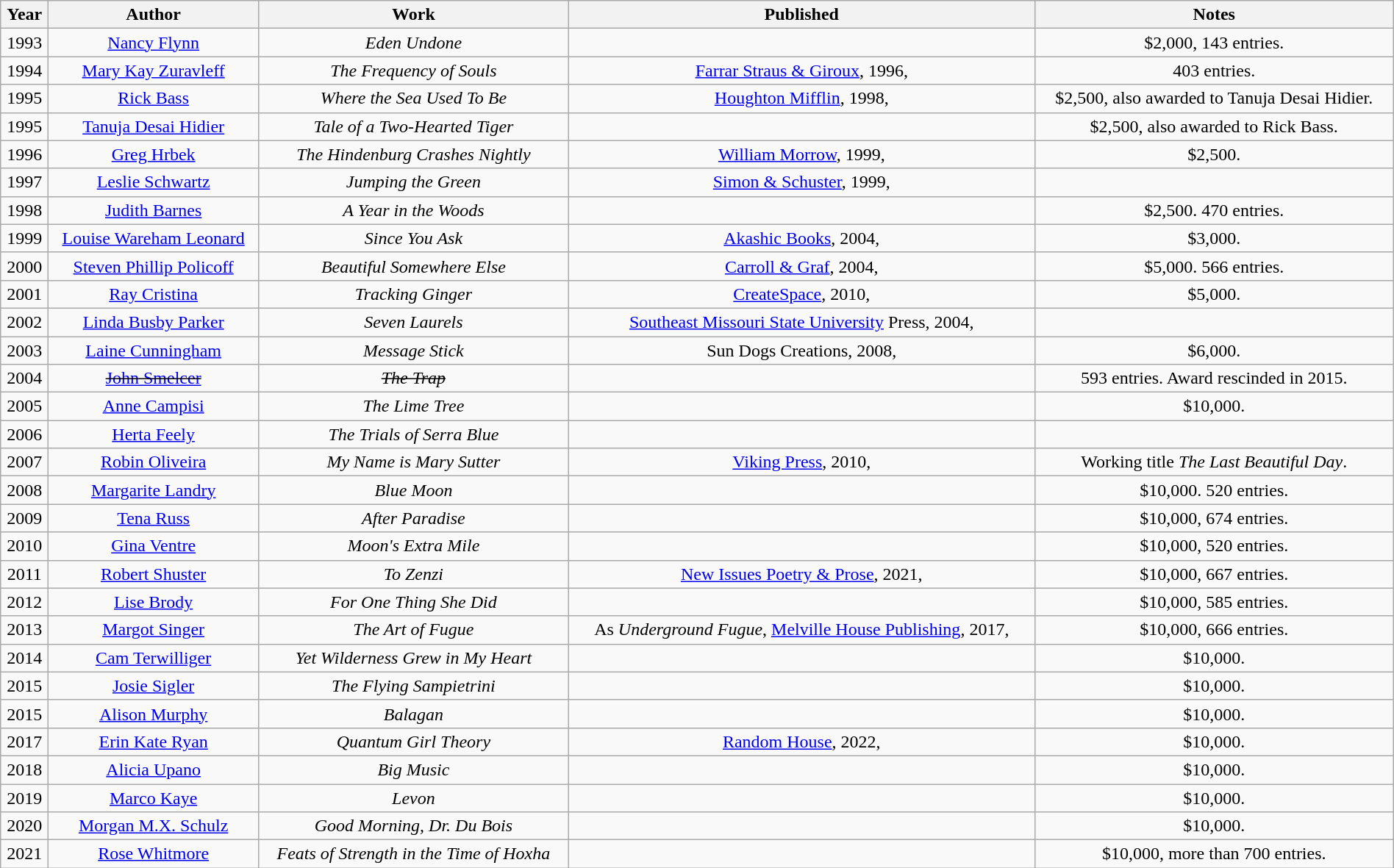<table class="wikitable" style="text-align:center; width:100%;">
<tr>
<th>Year</th>
<th>Author</th>
<th>Work</th>
<th>Published</th>
<th>Notes</th>
</tr>
<tr>
<td>1993</td>
<td><a href='#'>Nancy Flynn</a></td>
<td><em>Eden Undone</em></td>
<td></td>
<td>$2,000, 143 entries.</td>
</tr>
<tr>
<td>1994</td>
<td><a href='#'>Mary Kay Zuravleff</a></td>
<td><em>The Frequency of Souls</em></td>
<td><a href='#'>Farrar Straus & Giroux</a>, 1996, </td>
<td>403 entries.</td>
</tr>
<tr>
<td>1995</td>
<td><a href='#'>Rick Bass</a></td>
<td><em>Where the Sea Used To Be</em></td>
<td><a href='#'>Houghton Mifflin</a>, 1998, </td>
<td>$2,500, also awarded to Tanuja Desai Hidier.</td>
</tr>
<tr>
<td>1995</td>
<td><a href='#'>Tanuja Desai Hidier</a></td>
<td><em>Tale of a Two-Hearted Tiger</em></td>
<td></td>
<td>$2,500, also awarded to Rick Bass.</td>
</tr>
<tr>
<td>1996</td>
<td><a href='#'>Greg Hrbek</a></td>
<td><em>The Hindenburg Crashes Nightly</em></td>
<td><a href='#'>William Morrow</a>, 1999, </td>
<td>$2,500.</td>
</tr>
<tr>
<td>1997</td>
<td><a href='#'>Leslie Schwartz</a></td>
<td><em>Jumping the Green</em></td>
<td><a href='#'>Simon & Schuster</a>, 1999, </td>
<td></td>
</tr>
<tr>
<td>1998</td>
<td><a href='#'>Judith Barnes</a></td>
<td><em>A Year in the Woods</em></td>
<td></td>
<td>$2,500. 470 entries.</td>
</tr>
<tr>
<td>1999</td>
<td><a href='#'>Louise Wareham Leonard</a></td>
<td><em>Since You Ask</em></td>
<td><a href='#'>Akashic Books</a>, 2004, </td>
<td>$3,000.</td>
</tr>
<tr>
<td>2000</td>
<td><a href='#'>Steven Phillip Policoff</a></td>
<td><em>Beautiful Somewhere Else</em></td>
<td><a href='#'>Carroll & Graf</a>, 2004, </td>
<td>$5,000. 566 entries.</td>
</tr>
<tr>
<td>2001</td>
<td><a href='#'>Ray Cristina</a></td>
<td><em>Tracking Ginger</em></td>
<td><a href='#'>CreateSpace</a>, 2010, </td>
<td>$5,000.</td>
</tr>
<tr>
<td>2002</td>
<td><a href='#'>Linda Busby Parker</a></td>
<td><em>Seven Laurels</em></td>
<td><a href='#'>Southeast Missouri State University</a> Press, 2004, </td>
<td></td>
</tr>
<tr>
<td>2003</td>
<td><a href='#'>Laine Cunningham</a></td>
<td><em>Message Stick</em></td>
<td>Sun Dogs Creations, 2008, </td>
<td>$6,000.</td>
</tr>
<tr>
<td>2004</td>
<td><s><a href='#'>John Smelcer</a></s></td>
<td><s><em>The Trap</em></s></td>
<td></td>
<td>593 entries. Award rescinded in 2015.</td>
</tr>
<tr>
<td>2005</td>
<td><a href='#'>Anne Campisi</a></td>
<td><em>The Lime Tree</em></td>
<td></td>
<td>$10,000.</td>
</tr>
<tr>
<td>2006</td>
<td><a href='#'>Herta Feely</a></td>
<td><em>The Trials of Serra Blue</em></td>
<td></td>
<td></td>
</tr>
<tr>
<td>2007</td>
<td><a href='#'>Robin Oliveira</a></td>
<td><em>My Name is Mary Sutter</em></td>
<td><a href='#'>Viking Press</a>, 2010, </td>
<td>Working title <em>The Last Beautiful Day</em>.</td>
</tr>
<tr>
<td>2008</td>
<td><a href='#'>Margarite Landry</a></td>
<td><em>Blue Moon</em></td>
<td></td>
<td>$10,000. 520 entries.</td>
</tr>
<tr>
<td>2009</td>
<td><a href='#'>Tena Russ</a></td>
<td><em>After Paradise</em></td>
<td></td>
<td>$10,000, 674 entries.</td>
</tr>
<tr>
<td>2010</td>
<td><a href='#'>Gina Ventre</a></td>
<td><em>Moon's Extra Mile</em></td>
<td></td>
<td>$10,000, 520 entries.</td>
</tr>
<tr>
<td>2011</td>
<td><a href='#'>Robert Shuster</a></td>
<td><em>To Zenzi</em></td>
<td><a href='#'>New Issues Poetry & Prose</a>, 2021, </td>
<td>$10,000, 667 entries.</td>
</tr>
<tr>
<td>2012</td>
<td><a href='#'>Lise Brody</a></td>
<td><em>For One Thing She Did</em></td>
<td></td>
<td>$10,000, 585 entries.</td>
</tr>
<tr>
<td>2013</td>
<td><a href='#'>Margot Singer</a></td>
<td><em>The Art of Fugue</em></td>
<td>As <em>Underground Fugue</em>, <a href='#'>Melville House Publishing</a>, 2017, </td>
<td>$10,000, 666 entries.</td>
</tr>
<tr>
<td>2014</td>
<td><a href='#'>Cam Terwilliger</a></td>
<td><em>Yet Wilderness Grew in My Heart</em></td>
<td></td>
<td>$10,000.</td>
</tr>
<tr>
<td>2015</td>
<td><a href='#'>Josie Sigler</a></td>
<td><em>The Flying Sampietrini</em></td>
<td></td>
<td>$10,000.</td>
</tr>
<tr>
<td>2015</td>
<td><a href='#'>Alison Murphy</a></td>
<td><em>Balagan</em></td>
<td></td>
<td>$10,000.</td>
</tr>
<tr>
<td>2017</td>
<td><a href='#'>Erin Kate Ryan</a></td>
<td><em>Quantum Girl Theory</em></td>
<td><a href='#'>Random House</a>, 2022, </td>
<td>$10,000.</td>
</tr>
<tr>
<td>2018</td>
<td><a href='#'>Alicia Upano</a></td>
<td><em>Big Music</em></td>
<td></td>
<td>$10,000.</td>
</tr>
<tr>
<td>2019</td>
<td><a href='#'>Marco Kaye</a></td>
<td><em>Levon</em></td>
<td></td>
<td>$10,000.</td>
</tr>
<tr>
<td>2020</td>
<td><a href='#'>Morgan M.X. Schulz</a></td>
<td><em>Good Morning, Dr. Du Bois</em></td>
<td></td>
<td>$10,000.</td>
</tr>
<tr>
<td>2021</td>
<td><a href='#'>Rose Whitmore</a></td>
<td><em>Feats of Strength in the Time of Hoxha</em></td>
<td></td>
<td>$10,000, more than 700 entries.</td>
</tr>
</table>
